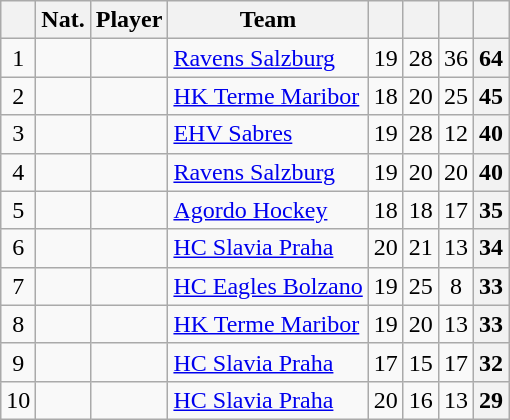<table class="wikitable sortable" style="text-align: center">
<tr>
<th></th>
<th>Nat.</th>
<th>Player</th>
<th>Team</th>
<th></th>
<th></th>
<th></th>
<th></th>
</tr>
<tr>
<td>1</td>
<td></td>
<td align=left></td>
<td align=left><a href='#'>Ravens Salzburg</a></td>
<td>19</td>
<td>28</td>
<td>36</td>
<th>64</th>
</tr>
<tr>
<td>2</td>
<td></td>
<td align=left></td>
<td align=left><a href='#'>HK Terme Maribor</a></td>
<td>18</td>
<td>20</td>
<td>25</td>
<th>45</th>
</tr>
<tr>
<td>3</td>
<td></td>
<td align=left></td>
<td align=left><a href='#'>EHV Sabres</a></td>
<td>19</td>
<td>28</td>
<td>12</td>
<th>40</th>
</tr>
<tr>
<td>4</td>
<td></td>
<td align=left></td>
<td align=left><a href='#'>Ravens Salzburg</a></td>
<td>19</td>
<td>20</td>
<td>20</td>
<th>40</th>
</tr>
<tr>
<td>5</td>
<td></td>
<td align=left></td>
<td align=left><a href='#'>Agordo Hockey</a></td>
<td>18</td>
<td>18</td>
<td>17</td>
<th>35</th>
</tr>
<tr>
<td>6</td>
<td></td>
<td align=left></td>
<td align=left><a href='#'>HC Slavia Praha</a></td>
<td>20</td>
<td>21</td>
<td>13</td>
<th>34</th>
</tr>
<tr>
<td>7</td>
<td></td>
<td align=left></td>
<td align=left><a href='#'>HC Eagles Bolzano</a></td>
<td>19</td>
<td>25</td>
<td>8</td>
<th>33</th>
</tr>
<tr>
<td>8</td>
<td></td>
<td align=left></td>
<td align=left><a href='#'>HK Terme Maribor</a></td>
<td>19</td>
<td>20</td>
<td>13</td>
<th>33</th>
</tr>
<tr>
<td>9</td>
<td></td>
<td align=left></td>
<td align=left><a href='#'>HC Slavia Praha</a></td>
<td>17</td>
<td>15</td>
<td>17</td>
<th>32</th>
</tr>
<tr>
<td>10</td>
<td></td>
<td align=left></td>
<td align=left><a href='#'>HC Slavia Praha</a></td>
<td>20</td>
<td>16</td>
<td>13</td>
<th>29</th>
</tr>
</table>
